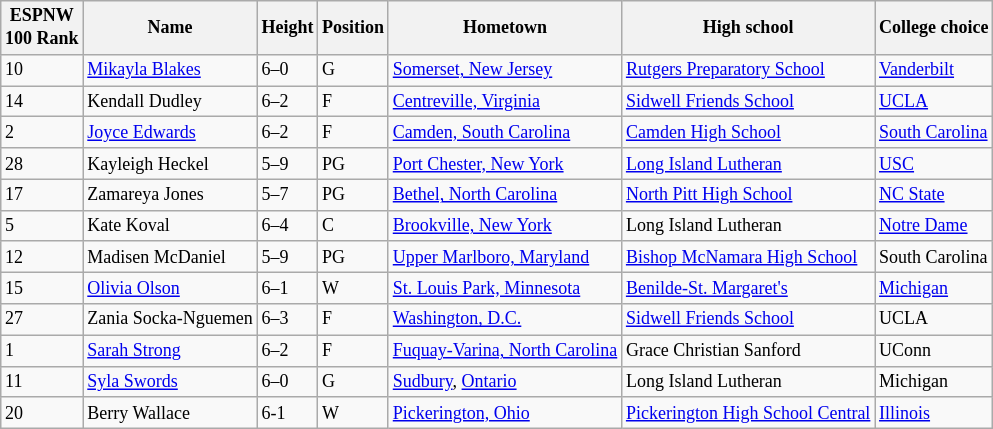<table class="wikitable sortable" style="font-size: 75%" style="width: 90%">
<tr>
<th>ESPNW<br> 100 Rank</th>
<th>Name</th>
<th>Height</th>
<th>Position</th>
<th>Hometown</th>
<th>High school</th>
<th>College choice</th>
</tr>
<tr>
<td>10</td>
<td><a href='#'>Mikayla Blakes</a></td>
<td>6–0</td>
<td>G</td>
<td><a href='#'>Somerset, New Jersey</a></td>
<td><a href='#'>Rutgers Preparatory School</a></td>
<td><a href='#'>Vanderbilt</a></td>
</tr>
<tr>
<td>14</td>
<td>Kendall Dudley</td>
<td>6–2</td>
<td>F</td>
<td><a href='#'>Centreville, Virginia</a></td>
<td><a href='#'>Sidwell Friends School</a></td>
<td><a href='#'>UCLA</a></td>
</tr>
<tr>
<td>2</td>
<td><a href='#'>Joyce Edwards</a></td>
<td>6–2</td>
<td>F</td>
<td><a href='#'>Camden, South Carolina</a></td>
<td><a href='#'>Camden High School</a></td>
<td><a href='#'>South Carolina</a></td>
</tr>
<tr>
<td>28</td>
<td>Kayleigh Heckel</td>
<td>5–9</td>
<td>PG</td>
<td><a href='#'>Port Chester, New York</a></td>
<td><a href='#'>Long Island Lutheran</a></td>
<td><a href='#'>USC</a></td>
</tr>
<tr>
<td>17</td>
<td>Zamareya Jones</td>
<td>5–7</td>
<td>PG</td>
<td><a href='#'>Bethel, North Carolina</a></td>
<td><a href='#'>North Pitt High School</a></td>
<td><a href='#'>NC State</a></td>
</tr>
<tr>
<td>5</td>
<td>Kate Koval</td>
<td>6–4</td>
<td>C</td>
<td><a href='#'>Brookville, New York</a></td>
<td>Long Island Lutheran</td>
<td><a href='#'>Notre Dame</a></td>
</tr>
<tr>
<td>12</td>
<td>Madisen McDaniel</td>
<td>5–9</td>
<td>PG</td>
<td><a href='#'>Upper Marlboro, Maryland</a></td>
<td><a href='#'>Bishop McNamara High School</a></td>
<td>South Carolina</td>
</tr>
<tr>
<td>15</td>
<td><a href='#'>Olivia Olson</a></td>
<td>6–1</td>
<td>W</td>
<td><a href='#'>St. Louis Park, Minnesota</a></td>
<td><a href='#'>Benilde-St. Margaret's</a></td>
<td><a href='#'>Michigan</a></td>
</tr>
<tr>
<td>27</td>
<td>Zania Socka-Nguemen</td>
<td>6–3</td>
<td>F</td>
<td><a href='#'>Washington, D.C.</a></td>
<td><a href='#'>Sidwell Friends School</a></td>
<td>UCLA</td>
</tr>
<tr>
<td>1</td>
<td><a href='#'>Sarah Strong</a></td>
<td>6–2</td>
<td>F</td>
<td><a href='#'>Fuquay-Varina, North Carolina</a></td>
<td>Grace Christian Sanford</td>
<td>UConn</td>
</tr>
<tr>
<td>11</td>
<td><a href='#'>Syla Swords</a></td>
<td>6–0</td>
<td>G</td>
<td><a href='#'>Sudbury</a>, <a href='#'>Ontario</a></td>
<td>Long Island Lutheran</td>
<td>Michigan</td>
</tr>
<tr>
<td>20</td>
<td>Berry Wallace</td>
<td>6-1</td>
<td>W</td>
<td><a href='#'>Pickerington, Ohio</a></td>
<td><a href='#'>Pickerington High School Central</a></td>
<td><a href='#'>Illinois</a></td>
</tr>
</table>
